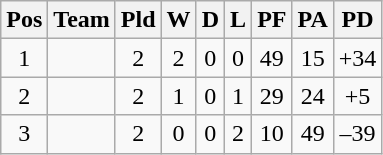<table class="wikitable" style="text-align: center;">
<tr>
<th>Pos</th>
<th>Team</th>
<th>Pld</th>
<th>W</th>
<th>D</th>
<th>L</th>
<th>PF</th>
<th>PA</th>
<th>PD</th>
</tr>
<tr>
<td>1</td>
<td align="left"></td>
<td>2</td>
<td>2</td>
<td>0</td>
<td>0</td>
<td>49</td>
<td>15</td>
<td>+34</td>
</tr>
<tr>
<td>2</td>
<td align="left"></td>
<td>2</td>
<td>1</td>
<td>0</td>
<td>1</td>
<td>29</td>
<td>24</td>
<td>+5</td>
</tr>
<tr>
<td>3</td>
<td align="left"></td>
<td>2</td>
<td>0</td>
<td>0</td>
<td>2</td>
<td>10</td>
<td>49</td>
<td>–39</td>
</tr>
</table>
